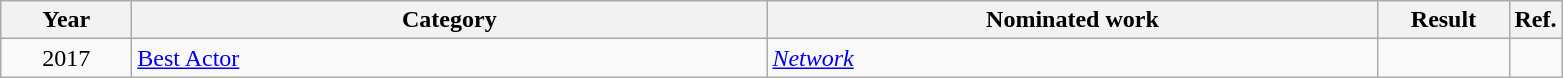<table class=wikitable>
<tr>
<th scope="col" style="width:5em;">Year</th>
<th scope="col" style="width:26em;">Category</th>
<th scope="col" style="width:25em;">Nominated work</th>
<th scope="col" style="width:5em;">Result</th>
<th>Ref.</th>
</tr>
<tr>
<td style="text-align:center;">2017</td>
<td><a href='#'>Best Actor</a></td>
<td><a href='#'><em>Network</em></a></td>
<td></td>
<td style="text-align:center;"></td>
</tr>
</table>
